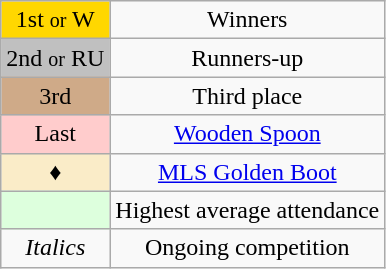<table class="wikitable" style="text-align:center">
<tr>
<td style=background:gold>1st <small>or</small> W</td>
<td>Winners</td>
</tr>
<tr>
<td style=background:silver>2nd <small>or</small> RU</td>
<td>Runners-up</td>
</tr>
<tr>
<td style=background:#CFAA88>3rd</td>
<td>Third place</td>
</tr>
<tr>
<td style=background:#FFCCCC>Last</td>
<td><a href='#'>Wooden Spoon</a></td>
</tr>
<tr>
<td style=background:#FAECC8;">♦</td>
<td><a href='#'>MLS Golden Boot</a></td>
</tr>
<tr>
<td style="background:#dfd;"> </td>
<td>Highest average attendance</td>
</tr>
<tr>
<td><em>Italics</em></td>
<td>Ongoing competition</td>
</tr>
</table>
